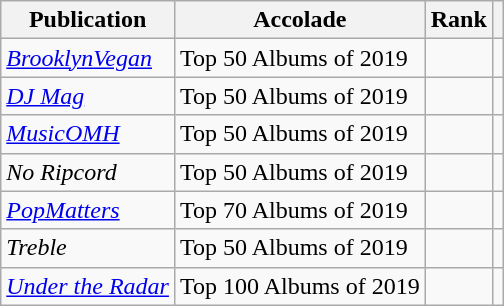<table class="wikitable sortable">
<tr>
<th>Publication</th>
<th>Accolade</th>
<th>Rank</th>
<th class="unsortable"></th>
</tr>
<tr>
<td><em><a href='#'>BrooklynVegan</a></em></td>
<td>Top 50 Albums of 2019</td>
<td></td>
<td></td>
</tr>
<tr>
<td><em><a href='#'>DJ Mag</a></em></td>
<td>Top 50 Albums of 2019</td>
<td></td>
<td></td>
</tr>
<tr>
<td><em><a href='#'>MusicOMH</a></em></td>
<td>Top 50 Albums of 2019</td>
<td></td>
<td></td>
</tr>
<tr>
<td><em>No Ripcord</em></td>
<td>Top 50 Albums of 2019</td>
<td></td>
<td></td>
</tr>
<tr>
<td><em><a href='#'>PopMatters</a></em></td>
<td>Top 70 Albums of 2019</td>
<td></td>
<td></td>
</tr>
<tr>
<td><em>Treble</em></td>
<td>Top 50 Albums of 2019</td>
<td></td>
<td></td>
</tr>
<tr>
<td><em><a href='#'>Under the Radar</a></em></td>
<td>Top 100 Albums of 2019</td>
<td></td>
<td></td>
</tr>
</table>
